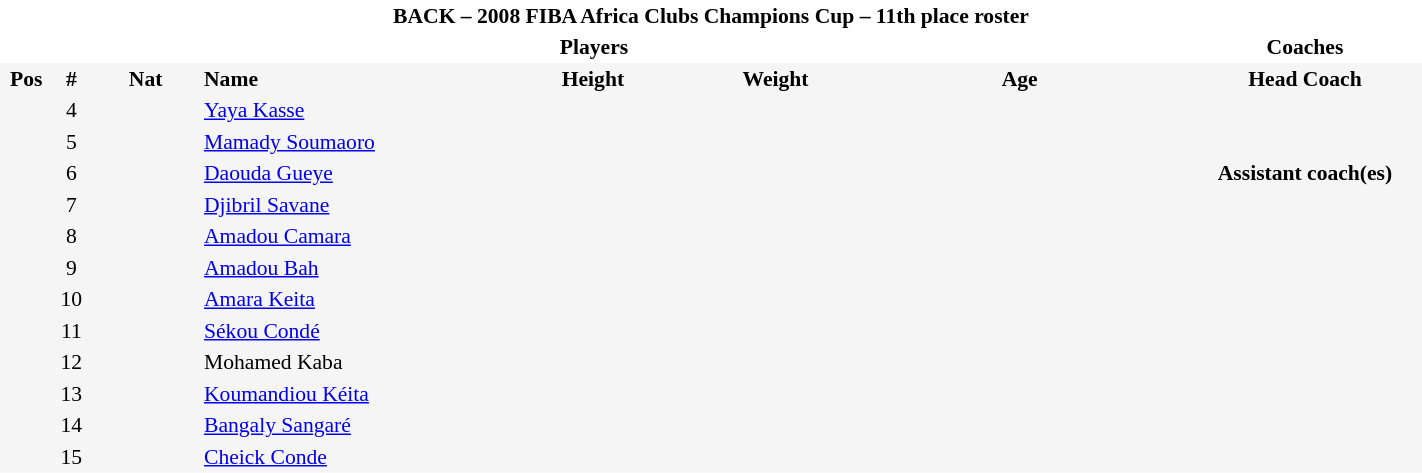<table border=0 cellpadding=2 cellspacing=0  |- bgcolor=#f5f5f5 style="text-align:center; font-size:90%;" width=75%>
<tr>
<td colspan="8" style="background: white; color: black"><strong>BACK – 2008 FIBA Africa Clubs Champions Cup – 11th place roster</strong></td>
</tr>
<tr>
<td colspan="7" style="background: white; color: black"><strong>Players</strong></td>
<td style="background: white; color: black"><strong>Coaches</strong></td>
</tr>
<tr style="background=#f5f5f5; color: black">
<th width=5px>Pos</th>
<th width=5px>#</th>
<th width=50px>Nat</th>
<th width=135px align=left>Name</th>
<th width=100px>Height</th>
<th width=70px>Weight</th>
<th width=160px>Age</th>
<th width=110px>Head Coach</th>
</tr>
<tr>
<td></td>
<td>4</td>
<td></td>
<td align=left><a href='#'>Yaya Kasse</a></td>
<td></td>
<td></td>
<td><span></span></td>
<td></td>
</tr>
<tr>
<td></td>
<td>5</td>
<td></td>
<td align=left><a href='#'>Mamady Soumaoro</a></td>
<td></td>
<td></td>
<td><span></span></td>
</tr>
<tr>
<td></td>
<td>6</td>
<td></td>
<td align=left><a href='#'>Daouda Gueye</a></td>
<td></td>
<td></td>
<td><span></span></td>
<td><strong>Assistant coach(es)</strong></td>
</tr>
<tr>
<td></td>
<td>7</td>
<td></td>
<td align=left><a href='#'>Djibril Savane</a></td>
<td></td>
<td></td>
<td><span></span></td>
<td></td>
</tr>
<tr>
<td></td>
<td>8</td>
<td></td>
<td align=left><a href='#'>Amadou Camara</a></td>
<td></td>
<td></td>
<td><span></span></td>
</tr>
<tr>
<td></td>
<td>9</td>
<td></td>
<td align=left><a href='#'>Amadou Bah</a></td>
<td></td>
<td></td>
<td><span></span></td>
<td></td>
</tr>
<tr>
<td></td>
<td>10</td>
<td></td>
<td align=left><a href='#'>Amara Keita</a></td>
<td></td>
<td></td>
<td><span></span></td>
<td></td>
</tr>
<tr>
<td></td>
<td>11</td>
<td></td>
<td align=left><a href='#'>Sékou Condé</a></td>
<td></td>
<td></td>
<td><span></span></td>
</tr>
<tr>
<td></td>
<td>12</td>
<td></td>
<td align=left>Mohamed Kaba</td>
<td></td>
<td></td>
<td><span></span></td>
<td></td>
</tr>
<tr>
<td></td>
<td>13</td>
<td></td>
<td align=left><a href='#'>Koumandiou Kéita</a></td>
<td></td>
<td></td>
<td><span></span></td>
<td></td>
</tr>
<tr>
<td></td>
<td>14</td>
<td></td>
<td align=left><a href='#'>Bangaly Sangaré</a></td>
<td></td>
<td></td>
<td><span></span></td>
<td></td>
</tr>
<tr>
<td></td>
<td>15</td>
<td></td>
<td align=left><a href='#'>Cheick Conde</a></td>
<td></td>
<td></td>
<td><span></span></td>
<td></td>
</tr>
</table>
